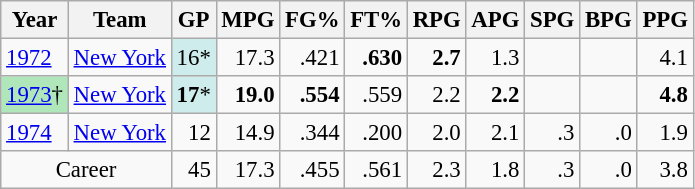<table class="wikitable sortable" style="font-size:95%; text-align:right;">
<tr>
<th>Year</th>
<th>Team</th>
<th>GP</th>
<th>MPG</th>
<th>FG%</th>
<th>FT%</th>
<th>RPG</th>
<th>APG</th>
<th>SPG</th>
<th>BPG</th>
<th>PPG</th>
</tr>
<tr>
<td style="text-align:left;"><a href='#'>1972</a></td>
<td style="text-align:left;"><a href='#'>New York</a></td>
<td style="background:#CFECEC;">16*</td>
<td>17.3</td>
<td>.421</td>
<td><strong>.630</strong></td>
<td><strong>2.7</strong></td>
<td>1.3</td>
<td></td>
<td></td>
<td>4.1</td>
</tr>
<tr>
<td style="text-align:left;background:#afe6ba;"><a href='#'>1973</a>†</td>
<td style="text-align:left;"><a href='#'>New York</a></td>
<td style="background:#CFECEC;"><strong>17</strong>*</td>
<td><strong>19.0</strong></td>
<td><strong>.554</strong></td>
<td>.559</td>
<td>2.2</td>
<td><strong>2.2</strong></td>
<td></td>
<td></td>
<td><strong>4.8</strong></td>
</tr>
<tr>
<td style="text-align:left;"><a href='#'>1974</a></td>
<td style="text-align:left;"><a href='#'>New York</a></td>
<td>12</td>
<td>14.9</td>
<td>.344</td>
<td>.200</td>
<td>2.0</td>
<td>2.1</td>
<td>.3</td>
<td>.0</td>
<td>1.9</td>
</tr>
<tr>
<td colspan="2" style="text-align:center;">Career</td>
<td>45</td>
<td>17.3</td>
<td>.455</td>
<td>.561</td>
<td>2.3</td>
<td>1.8</td>
<td>.3</td>
<td>.0</td>
<td>3.8</td>
</tr>
</table>
